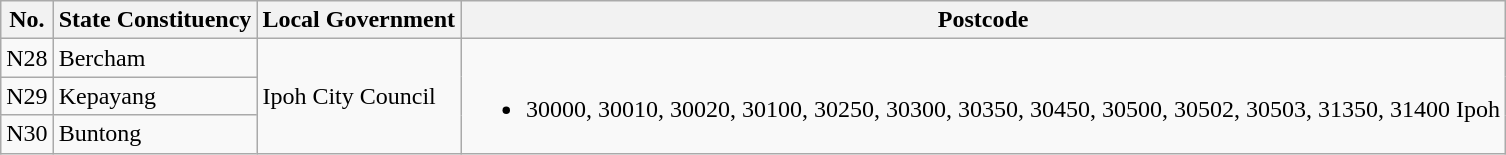<table class="wikitable">
<tr>
<th>No.</th>
<th>State Constituency</th>
<th>Local Government</th>
<th>Postcode</th>
</tr>
<tr>
<td>N28</td>
<td>Bercham</td>
<td rowspan="3">Ipoh City Council</td>
<td rowspan="3"><br><ul><li>30000, 30010, 30020, 30100, 30250, 30300, 30350, 30450, 30500, 30502, 30503, 31350, 31400 Ipoh</li></ul></td>
</tr>
<tr>
<td>N29</td>
<td>Kepayang</td>
</tr>
<tr>
<td>N30</td>
<td>Buntong</td>
</tr>
</table>
